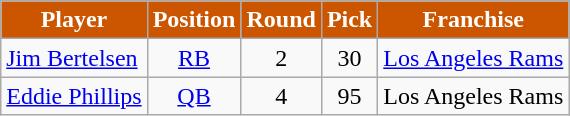<table class=wikitable style="text-align:center">
<tr style="background:#CC5500;color:#FFFFFF;">
<td><strong>Player</strong></td>
<td><strong>Position</strong></td>
<td><strong>Round</strong></td>
<td><strong>Pick</strong></td>
<td><strong>Franchise</strong></td>
</tr>
<tr>
<td align=left><a href='#'>Jim Bertelsen</a></td>
<td><a href='#'>RB</a></td>
<td>2</td>
<td>30</td>
<td align=left><a href='#'>Los Angeles Rams</a></td>
</tr>
<tr>
<td align=left><a href='#'>Eddie Phillips</a></td>
<td><a href='#'>QB</a></td>
<td>4</td>
<td>95</td>
<td align=left>Los Angeles Rams</td>
</tr>
</table>
